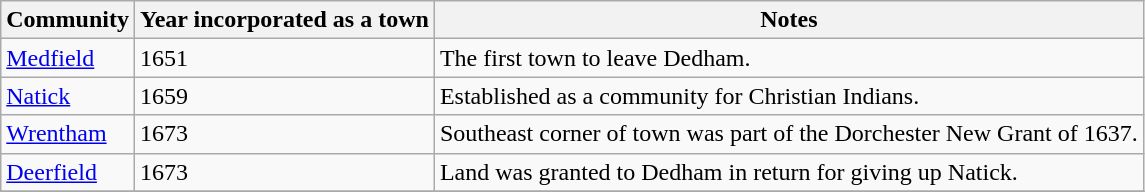<table class="wikitable" style="margin-left: 1em; ">
<tr>
<th>Community</th>
<th>Year incorporated as a town</th>
<th>Notes</th>
</tr>
<tr>
<td><a href='#'>Medfield</a></td>
<td>1651</td>
<td>The first town to leave Dedham.</td>
</tr>
<tr>
<td><a href='#'>Natick</a></td>
<td>1659</td>
<td>Established as a community for Christian Indians.</td>
</tr>
<tr>
<td><a href='#'>Wrentham</a></td>
<td>1673</td>
<td>Southeast corner of town was part of the Dorchester New Grant of 1637.</td>
</tr>
<tr>
<td><a href='#'>Deerfield</a></td>
<td>1673</td>
<td>Land was granted to Dedham in return for giving up Natick.</td>
</tr>
<tr>
</tr>
</table>
